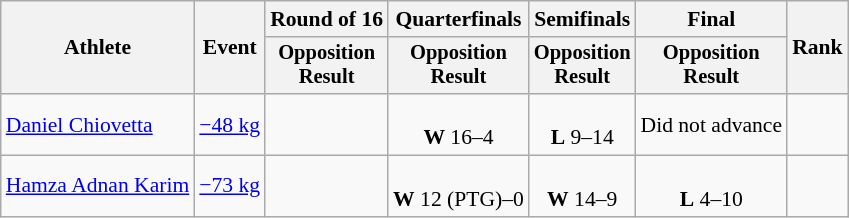<table class="wikitable" style="font-size:90%;">
<tr>
<th rowspan=2>Athlete</th>
<th rowspan=2>Event</th>
<th>Round of 16</th>
<th>Quarterfinals</th>
<th>Semifinals</th>
<th>Final</th>
<th rowspan=2>Rank</th>
</tr>
<tr style="font-size:95%">
<th>Opposition<br>Result</th>
<th>Opposition<br>Result</th>
<th>Opposition<br>Result</th>
<th>Opposition<br>Result</th>
</tr>
<tr align=center>
<td align=left><a href='#'>Daniel Chiovetta</a></td>
<td align=left><a href='#'>−48 kg</a></td>
<td></td>
<td><br><strong>W</strong> 16–4</td>
<td><br><strong>L</strong> 9–14</td>
<td>Did not advance</td>
<td></td>
</tr>
<tr align=center>
<td align=left><a href='#'>Hamza Adnan Karim</a></td>
<td align=left><a href='#'>−73 kg</a></td>
<td></td>
<td><br><strong>W</strong> 12 (PTG)–0</td>
<td><br><strong>W</strong> 14–9</td>
<td><br><strong>L</strong> 4–10</td>
<td></td>
</tr>
</table>
